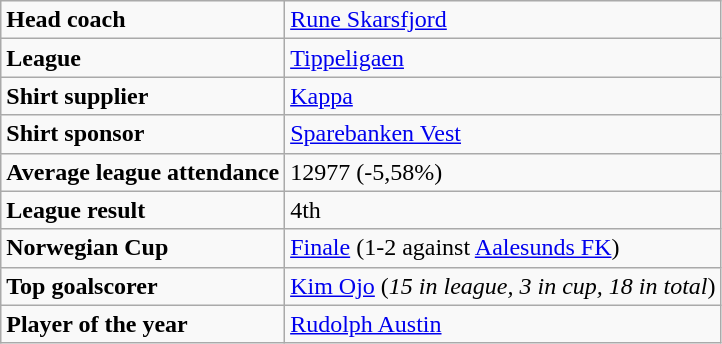<table class="wikitable">
<tr>
<td><strong>Head coach</strong></td>
<td><a href='#'>Rune Skarsfjord</a></td>
</tr>
<tr>
<td><strong>League</strong></td>
<td><a href='#'>Tippeligaen</a></td>
</tr>
<tr>
<td><strong>Shirt supplier</strong></td>
<td><a href='#'>Kappa</a></td>
</tr>
<tr>
<td><strong>Shirt sponsor</strong></td>
<td><a href='#'>Sparebanken Vest</a></td>
</tr>
<tr>
<td><strong>Average league attendance</strong></td>
<td>12977 (-5,58%)</td>
</tr>
<tr>
<td><strong>League result</strong></td>
<td>4th</td>
</tr>
<tr>
<td><strong>Norwegian Cup</strong></td>
<td><a href='#'>Finale</a> (1-2 against <a href='#'>Aalesunds FK</a>)</td>
</tr>
<tr>
<td><strong>Top goalscorer</strong></td>
<td><a href='#'>Kim Ojo</a> (<em>15 in league, 3 in cup, 18 in total</em>)</td>
</tr>
<tr>
<td><strong>Player of the year</strong></td>
<td><a href='#'>Rudolph Austin</a></td>
</tr>
</table>
